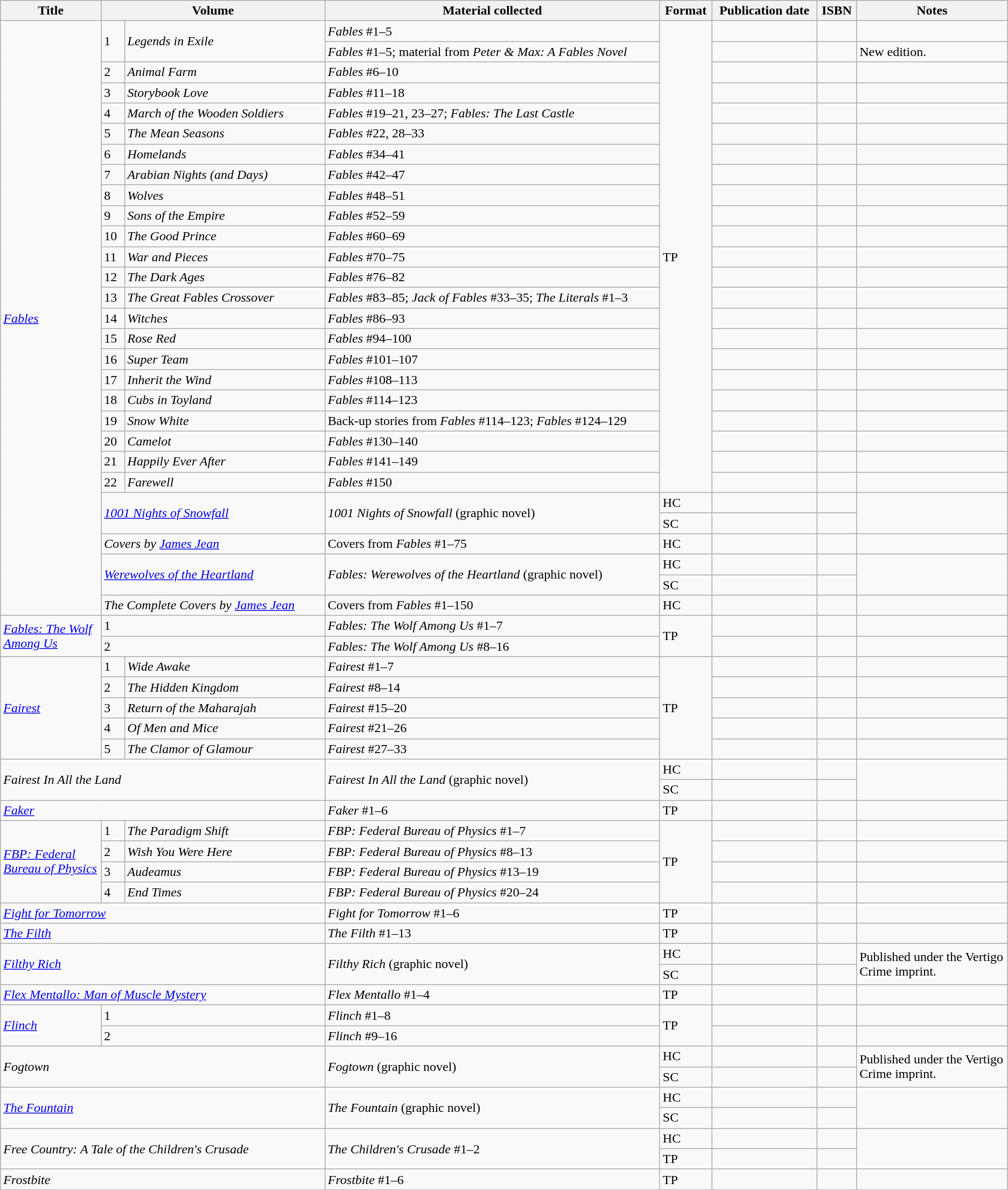<table class="wikitable">
<tr>
<th width="10%">Title</th>
<th colspan="2">Volume</th>
<th>Material collected</th>
<th>Format</th>
<th>Publication date</th>
<th>ISBN</th>
<th width="15%">Notes</th>
</tr>
<tr>
<td rowspan="29"><em><a href='#'>Fables</a></em></td>
<td rowspan="2">1</td>
<td rowspan="2"><em>Legends in Exile</em></td>
<td><em>Fables</em> #1–5</td>
<td rowspan="23">TP</td>
<td></td>
<td></td>
<td></td>
</tr>
<tr>
<td><em>Fables</em> #1–5; material from <em>Peter & Max: A Fables Novel</em></td>
<td></td>
<td></td>
<td>New edition.</td>
</tr>
<tr>
<td>2</td>
<td><em>Animal Farm</em></td>
<td><em>Fables</em> #6–10</td>
<td></td>
<td></td>
<td></td>
</tr>
<tr>
<td>3</td>
<td><em>Storybook Love</em></td>
<td><em>Fables</em> #11–18</td>
<td></td>
<td></td>
<td></td>
</tr>
<tr>
<td>4</td>
<td><em>March of the Wooden Soldiers</em></td>
<td><em>Fables</em> #19–21, 23–27; <em>Fables: The Last Castle</em></td>
<td></td>
<td></td>
<td></td>
</tr>
<tr>
<td>5</td>
<td><em>The Mean Seasons</em></td>
<td><em>Fables</em> #22, 28–33</td>
<td></td>
<td></td>
<td></td>
</tr>
<tr>
<td>6</td>
<td><em>Homelands</em></td>
<td><em>Fables</em> #34–41</td>
<td></td>
<td></td>
<td></td>
</tr>
<tr>
<td>7</td>
<td><em>Arabian Nights (and Days)</em></td>
<td><em>Fables</em> #42–47</td>
<td></td>
<td></td>
<td></td>
</tr>
<tr>
<td>8</td>
<td><em>Wolves</em></td>
<td><em>Fables</em> #48–51</td>
<td></td>
<td></td>
<td></td>
</tr>
<tr>
<td>9</td>
<td><em>Sons of the Empire</em></td>
<td><em>Fables</em> #52–59</td>
<td></td>
<td></td>
<td></td>
</tr>
<tr>
<td>10</td>
<td><em>The Good Prince</em></td>
<td><em>Fables</em> #60–69</td>
<td></td>
<td></td>
<td></td>
</tr>
<tr>
<td>11</td>
<td><em>War and Pieces</em></td>
<td><em>Fables</em> #70–75</td>
<td></td>
<td></td>
<td></td>
</tr>
<tr>
<td>12</td>
<td><em>The Dark Ages</em></td>
<td><em>Fables</em> #76–82</td>
<td></td>
<td></td>
<td></td>
</tr>
<tr>
<td>13</td>
<td><em>The Great Fables Crossover</em></td>
<td><em>Fables</em> #83–85; <em>Jack of Fables</em> #33–35; <em>The Literals</em> #1–3</td>
<td></td>
<td></td>
<td></td>
</tr>
<tr>
<td>14</td>
<td><em>Witches</em></td>
<td><em>Fables</em> #86–93</td>
<td></td>
<td></td>
<td></td>
</tr>
<tr>
<td>15</td>
<td><em>Rose Red</em></td>
<td><em>Fables</em> #94–100</td>
<td></td>
<td></td>
<td></td>
</tr>
<tr>
<td>16</td>
<td><em>Super Team</em></td>
<td><em>Fables</em> #101–107</td>
<td></td>
<td></td>
<td></td>
</tr>
<tr>
<td>17</td>
<td><em>Inherit the Wind</em></td>
<td><em>Fables</em> #108–113</td>
<td></td>
<td></td>
<td></td>
</tr>
<tr>
<td>18</td>
<td><em>Cubs in Toyland</em></td>
<td><em>Fables</em> #114–123</td>
<td></td>
<td></td>
<td></td>
</tr>
<tr>
<td>19</td>
<td><em>Snow White</em></td>
<td>Back-up stories from <em>Fables</em> #114–123; <em>Fables</em> #124–129</td>
<td></td>
<td></td>
<td></td>
</tr>
<tr>
<td>20</td>
<td><em>Camelot</em></td>
<td><em>Fables</em> #130–140</td>
<td></td>
<td></td>
<td></td>
</tr>
<tr>
<td>21</td>
<td><em>Happily Ever After</em></td>
<td><em>Fables</em> #141–149</td>
<td></td>
<td></td>
<td></td>
</tr>
<tr>
<td>22</td>
<td><em>Farewell</em></td>
<td><em>Fables</em> #150</td>
<td></td>
<td></td>
<td></td>
</tr>
<tr>
<td colspan="2" rowspan="2"><em><a href='#'>1001 Nights of Snowfall</a></em></td>
<td rowspan="2"><em>1001 Nights of Snowfall</em> (graphic novel)</td>
<td>HC</td>
<td></td>
<td></td>
<td rowspan="2"></td>
</tr>
<tr>
<td>SC</td>
<td></td>
<td></td>
</tr>
<tr>
<td colspan="2"><em>Covers by <a href='#'>James Jean</a></em></td>
<td>Covers from <em>Fables</em> #1–75</td>
<td>HC</td>
<td></td>
<td></td>
<td></td>
</tr>
<tr>
<td colspan="2" rowspan="2"><em><a href='#'>Werewolves of the Heartland</a></em></td>
<td rowspan="2"><em>Fables: Werewolves of the Heartland</em> (graphic novel)</td>
<td>HC</td>
<td></td>
<td></td>
<td rowspan="2"></td>
</tr>
<tr>
<td>SC</td>
<td></td>
<td></td>
</tr>
<tr>
<td colspan="2"><em>The Complete Covers by <a href='#'>James Jean</a></em></td>
<td>Covers from <em>Fables</em> #1–150</td>
<td>HC</td>
<td></td>
<td></td>
<td></td>
</tr>
<tr>
<td rowspan="2"><em><a href='#'>Fables: The Wolf Among Us</a></em></td>
<td colspan="2">1</td>
<td><em>Fables: The Wolf Among Us</em> #1–7</td>
<td rowspan="2">TP</td>
<td></td>
<td></td>
<td></td>
</tr>
<tr>
<td colspan="2">2</td>
<td><em>Fables: The Wolf Among Us</em> #8–16</td>
<td></td>
<td></td>
<td></td>
</tr>
<tr>
<td rowspan="5"><em><a href='#'>Fairest</a></em></td>
<td>1</td>
<td><em>Wide Awake</em></td>
<td><em>Fairest</em> #1–7</td>
<td rowspan="5">TP</td>
<td></td>
<td></td>
<td></td>
</tr>
<tr>
<td>2</td>
<td><em>The Hidden Kingdom</em></td>
<td><em>Fairest</em> #8–14</td>
<td></td>
<td></td>
<td></td>
</tr>
<tr>
<td>3</td>
<td><em>Return of the Maharajah</em></td>
<td><em>Fairest</em> #15–20</td>
<td></td>
<td></td>
<td></td>
</tr>
<tr>
<td>4</td>
<td><em>Of Men and Mice</em></td>
<td><em>Fairest</em> #21–26</td>
<td></td>
<td></td>
<td></td>
</tr>
<tr>
<td>5</td>
<td><em>The Clamor of Glamour</em></td>
<td><em>Fairest</em> #27–33</td>
<td></td>
<td></td>
<td></td>
</tr>
<tr>
<td colspan="3" rowspan="2"><em>Fairest In All the Land</em></td>
<td rowspan="2"><em>Fairest In All the Land</em> (graphic novel)</td>
<td>HC</td>
<td></td>
<td></td>
<td rowspan="2"></td>
</tr>
<tr>
<td>SC</td>
<td></td>
<td></td>
</tr>
<tr>
<td colspan="3"><em><a href='#'>Faker</a></em></td>
<td><em>Faker</em> #1–6</td>
<td>TP</td>
<td></td>
<td></td>
<td></td>
</tr>
<tr>
<td rowspan="4"><em><a href='#'>FBP: Federal Bureau of Physics</a></em></td>
<td>1</td>
<td><em>The Paradigm Shift</em></td>
<td><em>FBP: Federal Bureau of Physics</em> #1–7</td>
<td rowspan="4">TP</td>
<td></td>
<td></td>
<td></td>
</tr>
<tr>
<td>2</td>
<td><em>Wish You Were Here</em></td>
<td><em>FBP: Federal Bureau of Physics</em> #8–13</td>
<td></td>
<td></td>
<td></td>
</tr>
<tr>
<td>3</td>
<td><em>Audeamus</em></td>
<td><em>FBP: Federal Bureau of Physics</em> #13–19</td>
<td></td>
<td></td>
<td></td>
</tr>
<tr>
<td>4</td>
<td><em>End Times</em></td>
<td><em>FBP: Federal Bureau of Physics</em> #20–24</td>
<td></td>
<td></td>
<td></td>
</tr>
<tr>
<td colspan="3"><em><a href='#'>Fight for Tomorrow</a></em></td>
<td><em>Fight for Tomorrow</em> #1–6</td>
<td>TP</td>
<td></td>
<td></td>
<td></td>
</tr>
<tr>
<td colspan="3"><em><a href='#'>The Filth</a></em></td>
<td><em>The Filth</em> #1–13</td>
<td>TP</td>
<td></td>
<td></td>
<td></td>
</tr>
<tr>
<td colspan="3" rowspan="2"><em><a href='#'>Filthy Rich</a></em></td>
<td rowspan="2"><em>Filthy Rich</em> (graphic novel)</td>
<td>HC</td>
<td></td>
<td></td>
<td rowspan="2">Published under the Vertigo Crime imprint.</td>
</tr>
<tr>
<td>SC</td>
<td></td>
<td></td>
</tr>
<tr>
<td colspan="3"><em><a href='#'>Flex Mentallo: Man of Muscle Mystery</a></em></td>
<td><em>Flex Mentallo</em> #1–4</td>
<td>TP</td>
<td></td>
<td></td>
<td></td>
</tr>
<tr>
<td rowspan="2"><em><a href='#'>Flinch</a></em></td>
<td colspan="2">1</td>
<td><em>Flinch</em> #1–8</td>
<td rowspan="2">TP</td>
<td></td>
<td></td>
<td></td>
</tr>
<tr>
<td colspan="2">2</td>
<td><em>Flinch</em> #9–16</td>
<td></td>
<td></td>
<td></td>
</tr>
<tr>
<td colspan="3" rowspan="2"><em>Fogtown</em></td>
<td rowspan="2"><em>Fogtown</em> (graphic novel)</td>
<td>HC</td>
<td></td>
<td></td>
<td rowspan="2">Published under the Vertigo Crime imprint.</td>
</tr>
<tr>
<td>SC</td>
<td></td>
<td></td>
</tr>
<tr>
<td colspan="3" rowspan="2"><em><a href='#'>The Fountain</a></em></td>
<td rowspan="2"><em>The Fountain</em> (graphic novel)</td>
<td>HC</td>
<td></td>
<td></td>
<td rowspan="2"></td>
</tr>
<tr>
<td>SC</td>
<td></td>
<td></td>
</tr>
<tr>
<td colspan="3" rowspan="2"><em>Free Country: A Tale of the Children's Crusade</em></td>
<td rowspan="2"><em>The Children's Crusade</em> #1–2</td>
<td>HC</td>
<td></td>
<td></td>
<td rowspan="2"></td>
</tr>
<tr>
<td>TP</td>
<td></td>
<td></td>
</tr>
<tr>
<td colspan="3"><em>Frostbite</em></td>
<td><em>Frostbite</em> #1–6</td>
<td>TP</td>
<td></td>
<td></td>
<td></td>
</tr>
</table>
